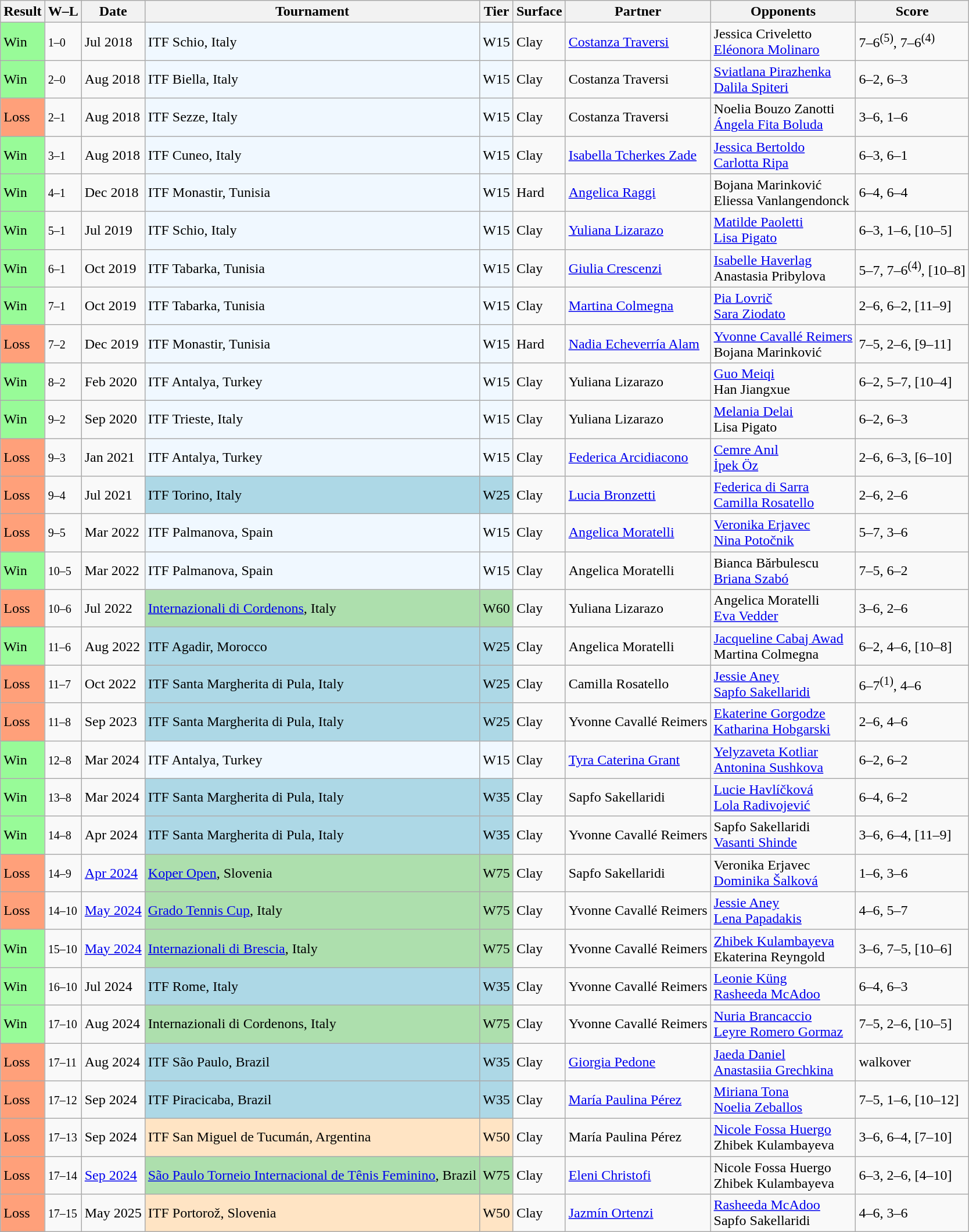<table class="sortable wikitable">
<tr>
<th>Result</th>
<th class="unsortable">W–L</th>
<th>Date</th>
<th>Tournament</th>
<th>Tier</th>
<th>Surface</th>
<th>Partner</th>
<th>Opponents</th>
<th class="unsortable">Score</th>
</tr>
<tr>
<td style="background:#98fb98;">Win</td>
<td><small>1–0</small></td>
<td>Jul 2018</td>
<td style="background:#f0f8ff;">ITF Schio, Italy</td>
<td style="background:#f0f8ff;">W15</td>
<td>Clay</td>
<td> <a href='#'>Costanza Traversi</a></td>
<td> Jessica Criveletto <br>  <a href='#'>Eléonora Molinaro</a></td>
<td>7–6<sup>(5)</sup>, 7–6<sup>(4)</sup></td>
</tr>
<tr>
<td style="background:#98fb98;">Win</td>
<td><small>2–0</small></td>
<td>Aug 2018</td>
<td style="background:#f0f8ff;">ITF Biella, Italy</td>
<td style="background:#f0f8ff;">W15</td>
<td>Clay</td>
<td> Costanza Traversi</td>
<td> <a href='#'>Sviatlana Pirazhenka</a> <br>  <a href='#'>Dalila Spiteri</a></td>
<td>6–2, 6–3</td>
</tr>
<tr>
<td bgcolor=FFA07A>Loss</td>
<td><small>2–1</small></td>
<td>Aug 2018</td>
<td style="background:#f0f8ff;">ITF Sezze, Italy</td>
<td style="background:#f0f8ff;">W15</td>
<td>Clay</td>
<td> Costanza Traversi</td>
<td> Noelia Bouzo Zanotti <br>  <a href='#'>Ángela Fita Boluda</a></td>
<td>3–6, 1–6</td>
</tr>
<tr>
<td style="background:#98fb98;">Win</td>
<td><small>3–1</small></td>
<td>Aug 2018</td>
<td style="background:#f0f8ff;">ITF Cuneo, Italy</td>
<td style="background:#f0f8ff;">W15</td>
<td>Clay</td>
<td> <a href='#'>Isabella Tcherkes Zade</a></td>
<td> <a href='#'>Jessica Bertoldo</a> <br>  <a href='#'>Carlotta Ripa</a></td>
<td>6–3, 6–1</td>
</tr>
<tr>
<td style="background:#98fb98;">Win</td>
<td><small>4–1</small></td>
<td>Dec 2018</td>
<td style="background:#f0f8ff;">ITF Monastir, Tunisia</td>
<td style="background:#f0f8ff;">W15</td>
<td>Hard</td>
<td> <a href='#'>Angelica Raggi</a></td>
<td> Bojana Marinković <br>  Eliessa Vanlangendonck</td>
<td>6–4, 6–4</td>
</tr>
<tr>
<td style="background:#98fb98;">Win</td>
<td><small>5–1</small></td>
<td>Jul 2019</td>
<td style="background:#f0f8ff;">ITF Schio, Italy</td>
<td style="background:#f0f8ff;">W15</td>
<td>Clay</td>
<td> <a href='#'>Yuliana Lizarazo</a></td>
<td> <a href='#'>Matilde Paoletti</a> <br>  <a href='#'>Lisa Pigato</a></td>
<td>6–3, 1–6, [10–5]</td>
</tr>
<tr>
<td style="background:#98fb98;">Win</td>
<td><small>6–1</small></td>
<td>Oct 2019</td>
<td style="background:#f0f8ff;">ITF Tabarka, Tunisia</td>
<td style="background:#f0f8ff;">W15</td>
<td>Clay</td>
<td> <a href='#'>Giulia Crescenzi</a></td>
<td> <a href='#'>Isabelle Haverlag</a> <br>  Anastasia Pribylova</td>
<td>5–7, 7–6<sup>(4)</sup>, [10–8]</td>
</tr>
<tr>
<td style="background:#98fb98;">Win</td>
<td><small>7–1</small></td>
<td>Oct 2019</td>
<td style="background:#f0f8ff;">ITF Tabarka, Tunisia</td>
<td style="background:#f0f8ff;">W15</td>
<td>Clay</td>
<td> <a href='#'>Martina Colmegna</a></td>
<td> <a href='#'>Pia Lovrič</a> <br>  <a href='#'>Sara Ziodato</a></td>
<td>2–6, 6–2, [11–9]</td>
</tr>
<tr>
<td bgcolor=FFA07A>Loss</td>
<td><small>7–2</small></td>
<td>Dec 2019</td>
<td style="background:#f0f8ff;">ITF Monastir, Tunisia</td>
<td style="background:#f0f8ff;">W15</td>
<td>Hard</td>
<td> <a href='#'>Nadia Echeverría Alam</a></td>
<td> <a href='#'>Yvonne Cavallé Reimers</a> <br>  Bojana Marinković</td>
<td>7–5, 2–6, [9–11]</td>
</tr>
<tr>
<td style="background:#98fb98;">Win</td>
<td><small>8–2</small></td>
<td>Feb 2020</td>
<td style="background:#f0f8ff;">ITF Antalya, Turkey</td>
<td style="background:#f0f8ff;">W15</td>
<td>Clay</td>
<td> Yuliana Lizarazo</td>
<td> <a href='#'>Guo Meiqi</a> <br>  Han Jiangxue</td>
<td>6–2, 5–7, [10–4]</td>
</tr>
<tr>
<td style="background:#98fb98;">Win</td>
<td><small>9–2</small></td>
<td>Sep 2020</td>
<td style="background:#f0f8ff;">ITF Trieste, Italy</td>
<td style="background:#f0f8ff;">W15</td>
<td>Clay</td>
<td> Yuliana Lizarazo</td>
<td> <a href='#'>Melania Delai</a> <br>  Lisa Pigato</td>
<td>6–2, 6–3</td>
</tr>
<tr>
<td bgcolor=FFA07A>Loss</td>
<td><small>9–3</small></td>
<td>Jan 2021</td>
<td style="background:#f0f8ff;">ITF Antalya, Turkey</td>
<td style="background:#f0f8ff;">W15</td>
<td>Clay</td>
<td> <a href='#'>Federica Arcidiacono</a></td>
<td> <a href='#'>Cemre Anıl</a> <br>  <a href='#'>İpek Öz</a></td>
<td>2–6, 6–3, [6–10]</td>
</tr>
<tr>
<td bgcolor=FFA07A>Loss</td>
<td><small>9–4</small></td>
<td>Jul 2021</td>
<td style="background:lightblue;">ITF Torino, Italy</td>
<td style="background:lightblue;">W25</td>
<td>Clay</td>
<td> <a href='#'>Lucia Bronzetti</a></td>
<td> <a href='#'>Federica di Sarra</a> <br>  <a href='#'>Camilla Rosatello</a></td>
<td>2–6, 2–6</td>
</tr>
<tr>
<td bgcolor=FFA07A>Loss</td>
<td><small>9–5</small></td>
<td>Mar 2022</td>
<td style="background:#f0f8ff;">ITF Palmanova, Spain</td>
<td style="background:#f0f8ff;">W15</td>
<td>Clay</td>
<td> <a href='#'>Angelica Moratelli</a></td>
<td> <a href='#'>Veronika Erjavec</a> <br>  <a href='#'>Nina Potočnik</a></td>
<td>5–7, 3–6</td>
</tr>
<tr>
<td style="background:#98fb98;">Win</td>
<td><small>10–5</small></td>
<td>Mar 2022</td>
<td style="background:#f0f8ff;">ITF Palmanova, Spain</td>
<td style="background:#f0f8ff;">W15</td>
<td>Clay</td>
<td> Angelica Moratelli</td>
<td> Bianca Bărbulescu <br>  <a href='#'>Briana Szabó</a></td>
<td>7–5, 6–2</td>
</tr>
<tr>
<td bgcolor=FFA07A>Loss</td>
<td><small>10–6</small></td>
<td>Jul 2022</td>
<td style="background:#addfad"><a href='#'>Internazionali di Cordenons</a>, Italy</td>
<td style="background:#addfad">W60</td>
<td>Clay</td>
<td> Yuliana Lizarazo</td>
<td> Angelica Moratelli <br>  <a href='#'>Eva Vedder</a></td>
<td>3–6, 2–6</td>
</tr>
<tr>
<td style="background:#98fb98;">Win</td>
<td><small>11–6</small></td>
<td>Aug 2022</td>
<td style="background:lightblue;">ITF Agadir, Morocco</td>
<td style="background:lightblue;">W25</td>
<td>Clay</td>
<td> Angelica Moratelli</td>
<td> <a href='#'>Jacqueline Cabaj Awad</a> <br>  Martina Colmegna</td>
<td>6–2, 4–6, [10–8]</td>
</tr>
<tr>
<td bgcolor=FFA07A>Loss</td>
<td><small>11–7</small></td>
<td>Oct 2022</td>
<td style="background:lightblue;">ITF Santa Margherita di Pula, Italy</td>
<td style="background:lightblue;">W25</td>
<td>Clay</td>
<td> Camilla Rosatello</td>
<td> <a href='#'>Jessie Aney</a> <br>  <a href='#'>Sapfo Sakellaridi</a></td>
<td>6–7<sup>(1)</sup>, 4–6</td>
</tr>
<tr>
<td bgcolor=FFA07A>Loss</td>
<td><small>11–8</small></td>
<td>Sep 2023</td>
<td style="background:lightblue;">ITF Santa Margherita di Pula, Italy</td>
<td style="background:lightblue;">W25</td>
<td>Clay</td>
<td> Yvonne Cavallé Reimers</td>
<td> <a href='#'>Ekaterine Gorgodze</a> <br>  <a href='#'>Katharina Hobgarski</a></td>
<td>2–6, 4–6</td>
</tr>
<tr>
<td style="background:#98fb98;">Win</td>
<td><small>12–8</small></td>
<td>Mar 2024</td>
<td style="background:#f0f8ff;">ITF Antalya, Turkey</td>
<td style="background:#f0f8ff;">W15</td>
<td>Clay</td>
<td> <a href='#'>Tyra Caterina Grant</a></td>
<td> <a href='#'>Yelyzaveta Kotliar</a> <br>  <a href='#'>Antonina Sushkova</a></td>
<td>6–2, 6–2</td>
</tr>
<tr>
<td style="background:#98fb98;">Win</td>
<td><small>13–8</small></td>
<td>Mar 2024</td>
<td style="background:lightblue;">ITF Santa Margherita di Pula, Italy</td>
<td style="background:lightblue;">W35</td>
<td>Clay</td>
<td> Sapfo Sakellaridi</td>
<td> <a href='#'>Lucie Havlíčková</a> <br>  <a href='#'>Lola Radivojević</a></td>
<td>6–4, 6–2</td>
</tr>
<tr>
<td style="background:#98fb98;">Win</td>
<td><small>14–8</small></td>
<td>Apr 2024</td>
<td style="background:lightblue;">ITF Santa Margherita di Pula, Italy</td>
<td style="background:lightblue;">W35</td>
<td>Clay</td>
<td> Yvonne Cavallé Reimers</td>
<td> Sapfo Sakellaridi <br>  <a href='#'>Vasanti Shinde</a></td>
<td>3–6, 6–4, [11–9]</td>
</tr>
<tr>
<td style="background:#ffa07a;">Loss</td>
<td><small>14–9</small></td>
<td><a href='#'>Apr 2024</a></td>
<td style="background:#addfad;"><a href='#'>Koper Open</a>, Slovenia</td>
<td style="background:#addfad;">W75</td>
<td>Clay</td>
<td> Sapfo Sakellaridi</td>
<td> Veronika Erjavec <br>  <a href='#'>Dominika Šalková</a></td>
<td>1–6, 3–6</td>
</tr>
<tr>
<td style="background:#ffa07a;">Loss</td>
<td><small>14–10</small></td>
<td><a href='#'>May 2024</a></td>
<td style="background:#addfad;"><a href='#'>Grado Tennis Cup</a>, Italy</td>
<td style="background:#addfad;">W75</td>
<td>Clay</td>
<td> Yvonne Cavallé Reimers</td>
<td> <a href='#'>Jessie Aney</a> <br>  <a href='#'>Lena Papadakis</a></td>
<td>4–6, 5–7</td>
</tr>
<tr>
<td style="background:#98fb98;">Win</td>
<td><small>15–10</small></td>
<td><a href='#'>May 2024</a></td>
<td style="background:#addfad;"><a href='#'>Internazionali di Brescia</a>, Italy</td>
<td style="background:#addfad;">W75</td>
<td>Clay</td>
<td> Yvonne Cavallé Reimers</td>
<td> <a href='#'>Zhibek Kulambayeva</a> <br>  Ekaterina Reyngold</td>
<td>3–6, 7–5, [10–6]</td>
</tr>
<tr>
<td style="background:#98fb98;">Win</td>
<td><small>16–10</small></td>
<td>Jul 2024</td>
<td style="background:lightblue;">ITF Rome, Italy</td>
<td style="background:lightblue;">W35</td>
<td>Clay</td>
<td> Yvonne Cavallé Reimers</td>
<td> <a href='#'>Leonie Küng</a> <br>  <a href='#'>Rasheeda McAdoo</a></td>
<td>6–4, 6–3</td>
</tr>
<tr>
<td style="background:#98fb98;">Win</td>
<td><small>17–10</small></td>
<td>Aug 2024</td>
<td style="background:#addfad;">Internazionali di Cordenons, Italy</td>
<td style="background:#addfad;">W75</td>
<td>Clay</td>
<td> Yvonne Cavallé Reimers</td>
<td> <a href='#'>Nuria Brancaccio</a> <br>  <a href='#'>Leyre Romero Gormaz</a></td>
<td>7–5, 2–6, [10–5]</td>
</tr>
<tr>
<td style="background:#ffa07a;">Loss</td>
<td><small>17–11</small></td>
<td>Aug 2024</td>
<td style="background:lightblue;">ITF São Paulo, Brazil</td>
<td style="background:lightblue;">W35</td>
<td>Clay</td>
<td> <a href='#'>Giorgia Pedone</a></td>
<td> <a href='#'>Jaeda Daniel</a> <br>  <a href='#'>Anastasiia Grechkina</a></td>
<td>walkover</td>
</tr>
<tr>
<td style="background:#ffa07a;">Loss</td>
<td><small>17–12</small></td>
<td>Sep 2024</td>
<td style="background:lightblue;">ITF Piracicaba, Brazil</td>
<td style="background:lightblue;">W35</td>
<td>Clay</td>
<td> <a href='#'>María Paulina Pérez</a></td>
<td> <a href='#'>Miriana Tona</a> <br>  <a href='#'>Noelia Zeballos</a></td>
<td>7–5, 1–6, [10–12]</td>
</tr>
<tr>
<td style="background:#ffa07a;">Loss</td>
<td><small>17–13</small></td>
<td>Sep 2024</td>
<td style="background:#ffe4c4;">ITF San Miguel de Tucumán, Argentina</td>
<td style="background:#ffe4c4;">W50</td>
<td>Clay</td>
<td> María Paulina Pérez</td>
<td> <a href='#'>Nicole Fossa Huergo</a> <br>  Zhibek Kulambayeva</td>
<td>3–6, 6–4, [7–10]</td>
</tr>
<tr>
<td style="background:#ffa07a;">Loss</td>
<td><small>17–14</small></td>
<td><a href='#'>Sep 2024</a></td>
<td style="background:#addfad"><a href='#'>São Paulo Torneio Internacional de Tênis Feminino</a>, Brazil</td>
<td style="background:#addfad">W75</td>
<td>Clay</td>
<td> <a href='#'>Eleni Christofi</a></td>
<td> Nicole Fossa Huergo <br>  Zhibek Kulambayeva</td>
<td>6–3, 2–6, [4–10]</td>
</tr>
<tr>
<td style="background:#ffa07a;">Loss</td>
<td><small>17–15</small></td>
<td>May 2025</td>
<td style="background:#ffe4c4;">ITF Portorož, Slovenia</td>
<td style="background:#ffe4c4;">W50</td>
<td>Clay</td>
<td> <a href='#'>Jazmín Ortenzi</a></td>
<td> <a href='#'>Rasheeda McAdoo</a> <br>  Sapfo Sakellaridi</td>
<td>4–6, 3–6</td>
</tr>
</table>
